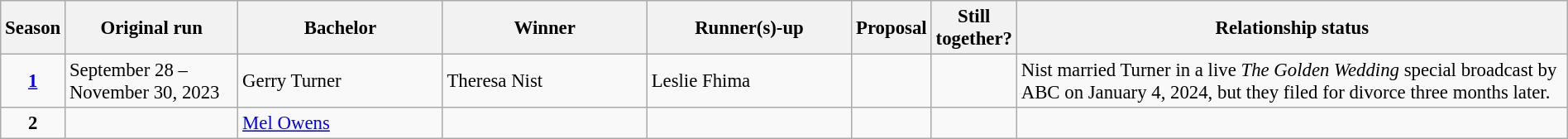<table class="wikitable plainrowheaders" style="font-size:95%; width:100%;">
<tr>
<th scope="col" width=2%>Season</th>
<th scope="col" width=11%>Original run</th>
<th scope="col" width=13%>Bachelor</th>
<th scope="col" width=13%>Winner</th>
<th scope="col" width=13%>Runner(s)-up</th>
<th scope="col" width=3%>Proposal</th>
<th scope="col" width=5%>Still together?</th>
<th scope="col" width=35%>Relationship status</th>
</tr>
<tr>
<td style="text-align:center;"><strong><a href='#'>1</a></strong></td>
<td>September 28 – November 30, 2023</td>
<td>Gerry Turner</td>
<td>Theresa Nist</td>
<td>Leslie Fhima</td>
<td></td>
<td></td>
<td>Nist married Turner in a live <em>The Golden Wedding</em> special broadcast by ABC on January 4, 2024, but they filed for divorce three months later.</td>
</tr>
<tr>
<td style="text-align:center;"><strong>2</strong></td>
<td></td>
<td><a href='#'>Mel Owens</a></td>
<td></td>
<td></td>
<td></td>
<td></td>
<td></td>
</tr>
</table>
